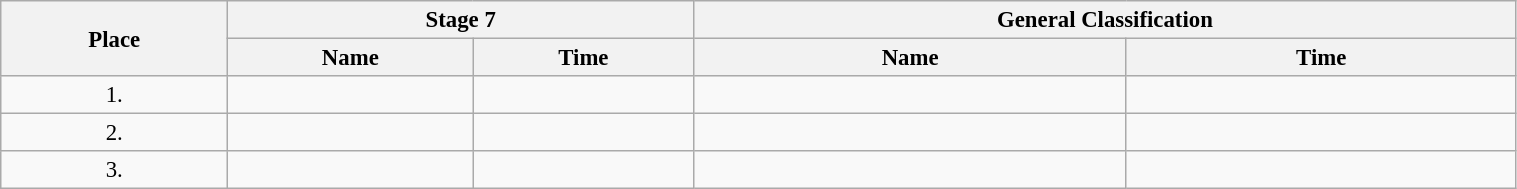<table class=wikitable style="font-size:95%" width="80%">
<tr>
<th rowspan="2">Place</th>
<th colspan="2">Stage 7</th>
<th colspan="2">General Classification</th>
</tr>
<tr>
<th>Name</th>
<th>Time</th>
<th>Name</th>
<th>Time</th>
</tr>
<tr>
<td align="center">1.</td>
<td></td>
<td></td>
<td></td>
<td></td>
</tr>
<tr>
<td align="center">2.</td>
<td></td>
<td></td>
<td></td>
<td></td>
</tr>
<tr>
<td align="center">3.</td>
<td></td>
<td></td>
<td></td>
<td></td>
</tr>
</table>
